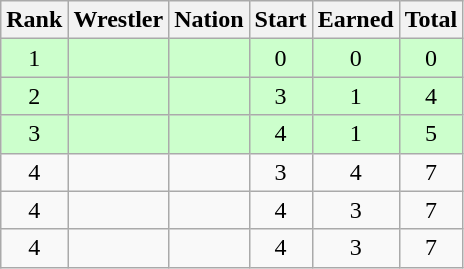<table class="wikitable sortable" style="text-align:center;">
<tr>
<th>Rank</th>
<th>Wrestler</th>
<th>Nation</th>
<th>Start</th>
<th>Earned</th>
<th>Total</th>
</tr>
<tr style="background:#cfc;">
<td>1</td>
<td align=left></td>
<td align=left></td>
<td>0</td>
<td>0</td>
<td>0</td>
</tr>
<tr style="background:#cfc;">
<td>2</td>
<td align=left></td>
<td align=left></td>
<td>3</td>
<td>1</td>
<td>4</td>
</tr>
<tr style="background:#cfc;">
<td>3</td>
<td align=left></td>
<td align=left></td>
<td>4</td>
<td>1</td>
<td>5</td>
</tr>
<tr>
<td>4</td>
<td align=left></td>
<td align=left></td>
<td>3</td>
<td>4</td>
<td>7</td>
</tr>
<tr>
<td>4</td>
<td align=left></td>
<td align=left></td>
<td>4</td>
<td>3</td>
<td>7</td>
</tr>
<tr>
<td>4</td>
<td align=left></td>
<td align=left></td>
<td>4</td>
<td>3</td>
<td>7</td>
</tr>
</table>
